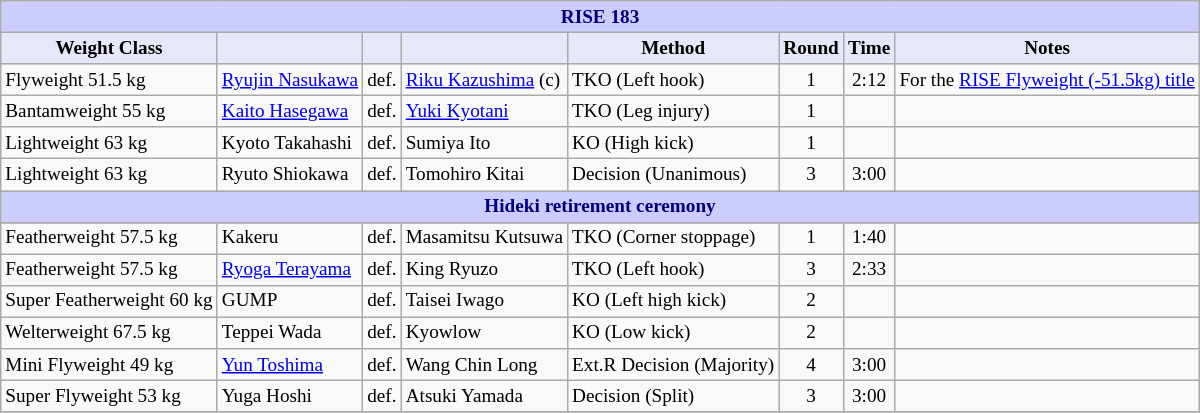<table class="wikitable" style="font-size: 80%;">
<tr>
<th colspan="8" style="background-color: #ccf; color: #000080; text-align: center;"><strong>RISE 183</strong></th>
</tr>
<tr>
<th colspan="1" style="background-color: #E6E8FA; color: #000000; text-align: center;">Weight Class</th>
<th colspan="1" style="background-color: #E6E8FA; color: #000000; text-align: center;"></th>
<th colspan="1" style="background-color: #E6E8FA; color: #000000; text-align: center;"></th>
<th colspan="1" style="background-color: #E6E8FA; color: #000000; text-align: center;"></th>
<th colspan="1" style="background-color: #E6E8FA; color: #000000; text-align: center;">Method</th>
<th colspan="1" style="background-color: #E6E8FA; color: #000000; text-align: center;">Round</th>
<th colspan="1" style="background-color: #E6E8FA; color: #000000; text-align: center;">Time</th>
<th colspan="1" style="background-color: #E6E8FA; color: #000000; text-align: center;">Notes</th>
</tr>
<tr>
<td>Flyweight 51.5 kg</td>
<td> <a href='#'>Ryujin Nasukawa</a></td>
<td align="center">def.</td>
<td> <a href='#'>Riku Kazushima</a> (c)</td>
<td>TKO (Left hook)</td>
<td align="center">1</td>
<td align="center">2:12</td>
<td>For the <a href='#'>RISE Flyweight (-51.5kg) title</a></td>
</tr>
<tr>
<td>Bantamweight 55 kg</td>
<td> <a href='#'>Kaito Hasegawa</a></td>
<td align="center">def.</td>
<td> <a href='#'>Yuki Kyotani</a></td>
<td>TKO (Leg injury)</td>
<td align="center">1</td>
<td align="center"></td>
<td></td>
</tr>
<tr>
<td>Lightweight 63 kg</td>
<td> Kyoto Takahashi</td>
<td align="center">def.</td>
<td> Sumiya Ito</td>
<td>KO (High kick)</td>
<td align="center">1</td>
<td align="center"></td>
<td></td>
</tr>
<tr>
<td>Lightweight 63 kg</td>
<td> Ryuto Shiokawa</td>
<td align="center">def.</td>
<td> Tomohiro Kitai</td>
<td>Decision (Unanimous)</td>
<td align="center">3</td>
<td align="center">3:00</td>
<td></td>
</tr>
<tr>
<th colspan="8" style="background-color: #ccf; color: #000080; text-align: center;"><strong>Hideki retirement ceremony</strong></th>
</tr>
<tr>
</tr>
<tr>
<td>Featherweight 57.5 kg</td>
<td> Kakeru</td>
<td align="center">def.</td>
<td> Masamitsu Kutsuwa</td>
<td>TKO (Corner stoppage)</td>
<td align="center">1</td>
<td align="center">1:40</td>
<td></td>
</tr>
<tr>
<td>Featherweight 57.5 kg</td>
<td> <a href='#'>Ryoga Terayama</a></td>
<td align="center">def.</td>
<td> King Ryuzo</td>
<td>TKO (Left hook)</td>
<td align="center">3</td>
<td align="center">2:33</td>
<td></td>
</tr>
<tr>
<td>Super Featherweight 60 kg</td>
<td> GUMP</td>
<td align="center">def.</td>
<td> Taisei Iwago</td>
<td>KO (Left high kick)</td>
<td align="center">2</td>
<td align="center"></td>
<td></td>
</tr>
<tr>
<td>Welterweight 67.5 kg</td>
<td> Teppei Wada</td>
<td align="center">def.</td>
<td> Kyowlow</td>
<td>KO (Low kick)</td>
<td align="center">2</td>
<td align="center"></td>
<td></td>
</tr>
<tr>
<td>Mini Flyweight 49 kg</td>
<td> <a href='#'>Yun Toshima</a></td>
<td align="center">def.</td>
<td> Wang Chin Long</td>
<td>Ext.R Decision (Majority)</td>
<td align="center">4</td>
<td align="center">3:00</td>
<td></td>
</tr>
<tr>
<td>Super Flyweight 53 kg</td>
<td> Yuga Hoshi</td>
<td align="center">def.</td>
<td> Atsuki Yamada</td>
<td>Decision (Split)</td>
<td align="center">3</td>
<td align="center">3:00</td>
<td></td>
</tr>
<tr>
</tr>
</table>
